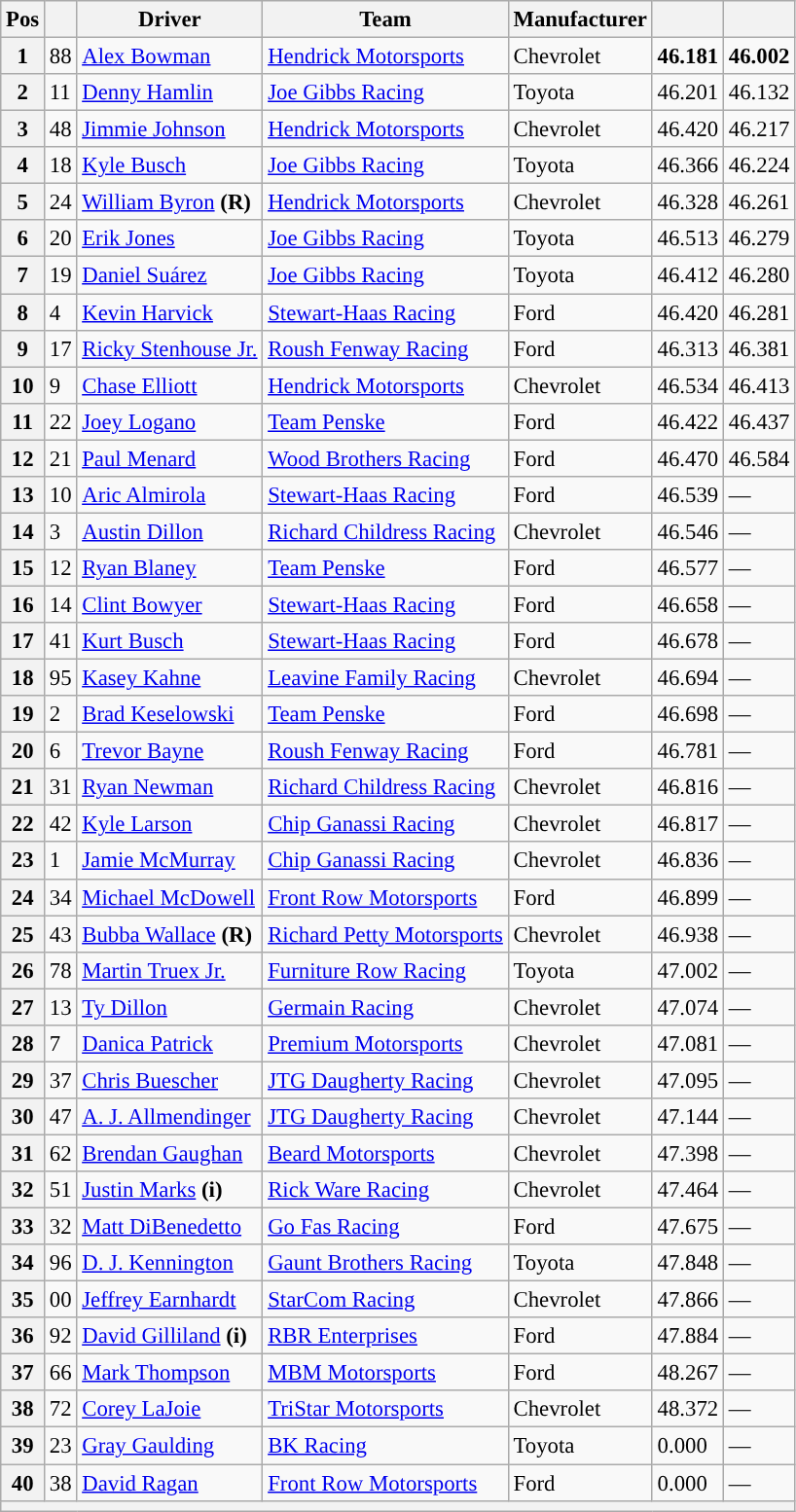<table class="wikitable" style="font-size:95%">
<tr>
<th>Pos</th>
<th></th>
<th>Driver</th>
<th>Team</th>
<th>Manufacturer</th>
<th></th>
<th></th>
</tr>
<tr>
<th>1</th>
<td>88</td>
<td><a href='#'>Alex Bowman</a></td>
<td><a href='#'>Hendrick Motorsports</a></td>
<td>Chevrolet</td>
<td><strong>46.181</strong></td>
<td><strong>46.002</strong></td>
</tr>
<tr>
<th>2</th>
<td>11</td>
<td><a href='#'>Denny Hamlin</a></td>
<td><a href='#'>Joe Gibbs Racing</a></td>
<td>Toyota</td>
<td>46.201</td>
<td>46.132</td>
</tr>
<tr>
<th>3</th>
<td>48</td>
<td><a href='#'>Jimmie Johnson</a></td>
<td><a href='#'>Hendrick Motorsports</a></td>
<td>Chevrolet</td>
<td>46.420</td>
<td>46.217</td>
</tr>
<tr>
<th>4</th>
<td>18</td>
<td><a href='#'>Kyle Busch</a></td>
<td><a href='#'>Joe Gibbs Racing</a></td>
<td>Toyota</td>
<td>46.366</td>
<td>46.224</td>
</tr>
<tr>
<th>5</th>
<td>24</td>
<td><a href='#'>William Byron</a> <strong>(R)</strong></td>
<td><a href='#'>Hendrick Motorsports</a></td>
<td>Chevrolet</td>
<td>46.328</td>
<td>46.261</td>
</tr>
<tr>
<th>6</th>
<td>20</td>
<td><a href='#'>Erik Jones</a></td>
<td><a href='#'>Joe Gibbs Racing</a></td>
<td>Toyota</td>
<td>46.513</td>
<td>46.279</td>
</tr>
<tr>
<th>7</th>
<td>19</td>
<td><a href='#'>Daniel Suárez</a></td>
<td><a href='#'>Joe Gibbs Racing</a></td>
<td>Toyota</td>
<td>46.412</td>
<td>46.280</td>
</tr>
<tr>
<th>8</th>
<td>4</td>
<td><a href='#'>Kevin Harvick</a></td>
<td><a href='#'>Stewart-Haas Racing</a></td>
<td>Ford</td>
<td>46.420</td>
<td>46.281</td>
</tr>
<tr>
<th>9</th>
<td>17</td>
<td><a href='#'>Ricky Stenhouse Jr.</a></td>
<td><a href='#'>Roush Fenway Racing</a></td>
<td>Ford</td>
<td>46.313</td>
<td>46.381</td>
</tr>
<tr>
<th>10</th>
<td>9</td>
<td><a href='#'>Chase Elliott</a></td>
<td><a href='#'>Hendrick Motorsports</a></td>
<td>Chevrolet</td>
<td>46.534</td>
<td>46.413</td>
</tr>
<tr>
<th>11</th>
<td>22</td>
<td><a href='#'>Joey Logano</a></td>
<td><a href='#'>Team Penske</a></td>
<td>Ford</td>
<td>46.422</td>
<td>46.437</td>
</tr>
<tr>
<th>12</th>
<td>21</td>
<td><a href='#'>Paul Menard</a></td>
<td><a href='#'>Wood Brothers Racing</a></td>
<td>Ford</td>
<td>46.470</td>
<td>46.584</td>
</tr>
<tr>
<th>13</th>
<td>10</td>
<td><a href='#'>Aric Almirola</a></td>
<td><a href='#'>Stewart-Haas Racing</a></td>
<td>Ford</td>
<td>46.539</td>
<td>—</td>
</tr>
<tr>
<th>14</th>
<td>3</td>
<td><a href='#'>Austin Dillon</a></td>
<td><a href='#'>Richard Childress Racing</a></td>
<td>Chevrolet</td>
<td>46.546</td>
<td>—</td>
</tr>
<tr>
<th>15</th>
<td>12</td>
<td><a href='#'>Ryan Blaney</a></td>
<td><a href='#'>Team Penske</a></td>
<td>Ford</td>
<td>46.577</td>
<td>—</td>
</tr>
<tr>
<th>16</th>
<td>14</td>
<td><a href='#'>Clint Bowyer</a></td>
<td><a href='#'>Stewart-Haas Racing</a></td>
<td>Ford</td>
<td>46.658</td>
<td>—</td>
</tr>
<tr>
<th>17</th>
<td>41</td>
<td><a href='#'>Kurt Busch</a></td>
<td><a href='#'>Stewart-Haas Racing</a></td>
<td>Ford</td>
<td>46.678</td>
<td>—</td>
</tr>
<tr>
<th>18</th>
<td>95</td>
<td><a href='#'>Kasey Kahne</a></td>
<td><a href='#'>Leavine Family Racing</a></td>
<td>Chevrolet</td>
<td>46.694</td>
<td>—</td>
</tr>
<tr>
<th>19</th>
<td>2</td>
<td><a href='#'>Brad Keselowski</a></td>
<td><a href='#'>Team Penske</a></td>
<td>Ford</td>
<td>46.698</td>
<td>—</td>
</tr>
<tr>
<th>20</th>
<td>6</td>
<td><a href='#'>Trevor Bayne</a></td>
<td><a href='#'>Roush Fenway Racing</a></td>
<td>Ford</td>
<td>46.781</td>
<td>—</td>
</tr>
<tr>
<th>21</th>
<td>31</td>
<td><a href='#'>Ryan Newman</a></td>
<td><a href='#'>Richard Childress Racing</a></td>
<td>Chevrolet</td>
<td>46.816</td>
<td>—</td>
</tr>
<tr>
<th>22</th>
<td>42</td>
<td><a href='#'>Kyle Larson</a></td>
<td><a href='#'>Chip Ganassi Racing</a></td>
<td>Chevrolet</td>
<td>46.817</td>
<td>—</td>
</tr>
<tr>
<th>23</th>
<td>1</td>
<td><a href='#'>Jamie McMurray</a></td>
<td><a href='#'>Chip Ganassi Racing</a></td>
<td>Chevrolet</td>
<td>46.836</td>
<td>—</td>
</tr>
<tr>
<th>24</th>
<td>34</td>
<td><a href='#'>Michael McDowell</a></td>
<td><a href='#'>Front Row Motorsports</a></td>
<td>Ford</td>
<td>46.899</td>
<td>—</td>
</tr>
<tr>
<th>25</th>
<td>43</td>
<td><a href='#'>Bubba Wallace</a> <strong>(R)</strong></td>
<td><a href='#'>Richard Petty Motorsports</a></td>
<td>Chevrolet</td>
<td>46.938</td>
<td>—</td>
</tr>
<tr>
<th>26</th>
<td>78</td>
<td><a href='#'>Martin Truex Jr.</a></td>
<td><a href='#'>Furniture Row Racing</a></td>
<td>Toyota</td>
<td>47.002</td>
<td>—</td>
</tr>
<tr>
<th>27</th>
<td>13</td>
<td><a href='#'>Ty Dillon</a></td>
<td><a href='#'>Germain Racing</a></td>
<td>Chevrolet</td>
<td>47.074</td>
<td>—</td>
</tr>
<tr>
<th>28</th>
<td>7</td>
<td><a href='#'>Danica Patrick</a></td>
<td><a href='#'>Premium Motorsports</a></td>
<td>Chevrolet</td>
<td>47.081</td>
<td>—</td>
</tr>
<tr>
<th>29</th>
<td>37</td>
<td><a href='#'>Chris Buescher</a></td>
<td><a href='#'>JTG Daugherty Racing</a></td>
<td>Chevrolet</td>
<td>47.095</td>
<td>—</td>
</tr>
<tr>
<th>30</th>
<td>47</td>
<td><a href='#'>A. J. Allmendinger</a></td>
<td><a href='#'>JTG Daugherty Racing</a></td>
<td>Chevrolet</td>
<td>47.144</td>
<td>—</td>
</tr>
<tr>
<th>31</th>
<td>62</td>
<td><a href='#'>Brendan Gaughan</a></td>
<td><a href='#'>Beard Motorsports</a></td>
<td>Chevrolet</td>
<td>47.398</td>
<td>—</td>
</tr>
<tr>
<th>32</th>
<td>51</td>
<td><a href='#'>Justin Marks</a> <strong>(i)</strong></td>
<td><a href='#'>Rick Ware Racing</a></td>
<td>Chevrolet</td>
<td>47.464</td>
<td>—</td>
</tr>
<tr>
<th>33</th>
<td>32</td>
<td><a href='#'>Matt DiBenedetto</a></td>
<td><a href='#'>Go Fas Racing</a></td>
<td>Ford</td>
<td>47.675</td>
<td>—</td>
</tr>
<tr>
<th>34</th>
<td>96</td>
<td><a href='#'>D. J. Kennington</a></td>
<td><a href='#'>Gaunt Brothers Racing</a></td>
<td>Toyota</td>
<td>47.848</td>
<td>—</td>
</tr>
<tr>
<th>35</th>
<td>00</td>
<td><a href='#'>Jeffrey Earnhardt</a></td>
<td><a href='#'>StarCom Racing</a></td>
<td>Chevrolet</td>
<td>47.866</td>
<td>—</td>
</tr>
<tr>
<th>36</th>
<td>92</td>
<td><a href='#'>David Gilliland</a> <strong>(i)</strong></td>
<td><a href='#'>RBR Enterprises</a></td>
<td>Ford</td>
<td>47.884</td>
<td>—</td>
</tr>
<tr>
<th>37</th>
<td>66</td>
<td><a href='#'>Mark Thompson</a></td>
<td><a href='#'>MBM Motorsports</a></td>
<td>Ford</td>
<td>48.267</td>
<td>—</td>
</tr>
<tr>
<th>38</th>
<td>72</td>
<td><a href='#'>Corey LaJoie</a></td>
<td><a href='#'>TriStar Motorsports</a></td>
<td>Chevrolet</td>
<td>48.372</td>
<td>—</td>
</tr>
<tr>
<th>39</th>
<td>23</td>
<td><a href='#'>Gray Gaulding</a></td>
<td><a href='#'>BK Racing</a></td>
<td>Toyota</td>
<td>0.000</td>
<td>—</td>
</tr>
<tr>
<th>40</th>
<td>38</td>
<td><a href='#'>David Ragan</a></td>
<td><a href='#'>Front Row Motorsports</a></td>
<td>Ford</td>
<td>0.000</td>
<td>—</td>
</tr>
<tr>
<th colspan="7"></th>
</tr>
</table>
